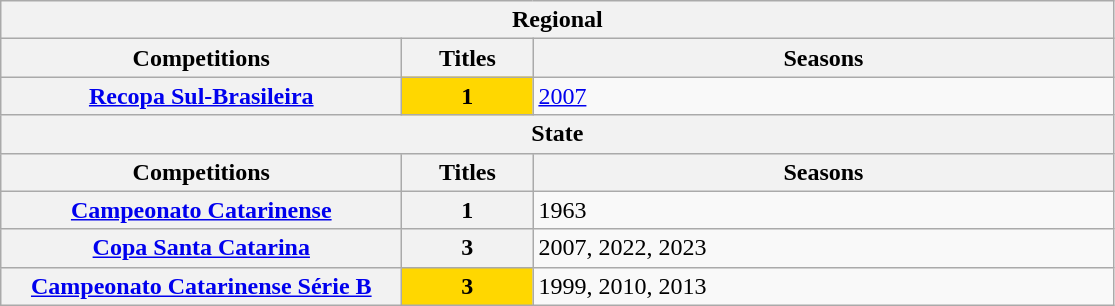<table class="wikitable">
<tr>
<th colspan="3">Regional</th>
</tr>
<tr>
<th style="width:260px">Competitions</th>
<th style="width:80px">Titles</th>
<th style="width:380px">Seasons</th>
</tr>
<tr>
<th><a href='#'>Recopa Sul-Brasileira</a></th>
<td bgcolor="gold" style="text-align:center"><strong>1</strong></td>
<td><a href='#'>2007</a></td>
</tr>
<tr>
<th colspan="3">State</th>
</tr>
<tr>
<th style="width:260px">Competitions</th>
<th style="width:80px">Titles</th>
<th style="width:380px">Seasons</th>
</tr>
<tr>
<th><a href='#'>Campeonato Catarinense</a></th>
<th>1</th>
<td>1963</td>
</tr>
<tr>
<th><a href='#'>Copa Santa Catarina</a></th>
<th>3</th>
<td>2007, 2022, 2023</td>
</tr>
<tr>
<th><a href='#'>Campeonato Catarinense Série B</a></th>
<td bgcolor="gold" style="text-align:center"><strong>3</strong></td>
<td>1999, 2010, 2013</td>
</tr>
</table>
